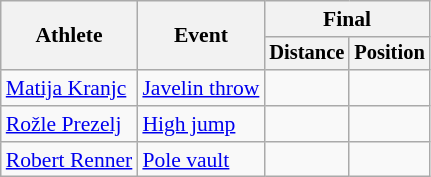<table class=wikitable style="font-size:90%">
<tr>
<th rowspan="2">Athlete</th>
<th rowspan="2">Event</th>
<th colspan="2">Final</th>
</tr>
<tr style="font-size:95%">
<th>Distance</th>
<th>Position</th>
</tr>
<tr align=center>
<td align=left><a href='#'>Matija Kranjc</a></td>
<td align=left><a href='#'>Javelin throw</a></td>
<td></td>
<td></td>
</tr>
<tr align=center>
<td align=left><a href='#'>Rožle Prezelj</a></td>
<td align=left><a href='#'>High jump</a></td>
<td></td>
<td></td>
</tr>
<tr align=center>
<td align=left><a href='#'>Robert Renner</a></td>
<td align=left><a href='#'>Pole vault</a></td>
<td></td>
<td></td>
</tr>
</table>
